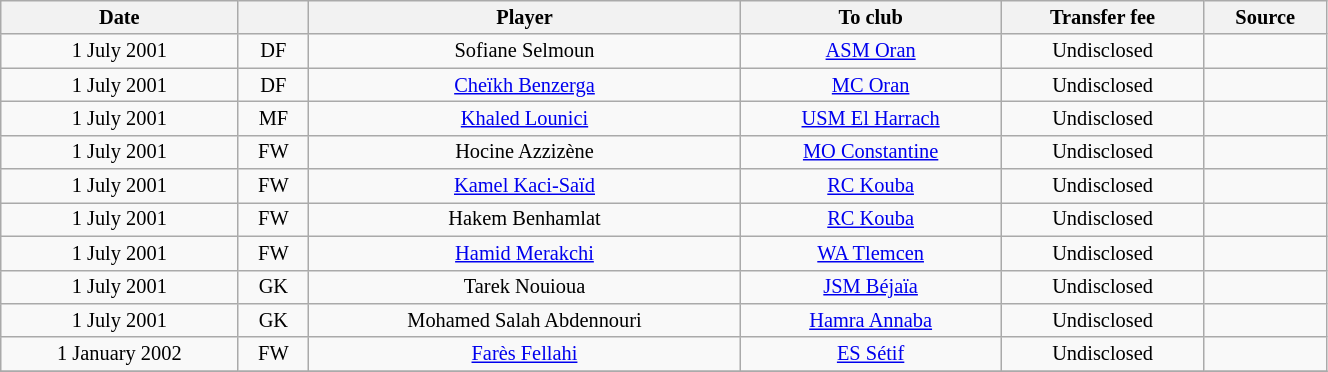<table class="wikitable sortable" style="width:70%; text-align:center; font-size:85%; text-align:centre;">
<tr>
<th><strong>Date</strong></th>
<th><strong></strong></th>
<th><strong>Player</strong></th>
<th><strong>To club</strong></th>
<th><strong>Transfer fee</strong></th>
<th><strong>Source</strong></th>
</tr>
<tr>
<td>1 July 2001</td>
<td>DF</td>
<td> Sofiane Selmoun</td>
<td><a href='#'>ASM Oran</a></td>
<td>Undisclosed</td>
<td></td>
</tr>
<tr>
<td>1 July 2001</td>
<td>DF</td>
<td> <a href='#'>Cheïkh Benzerga</a></td>
<td><a href='#'>MC Oran</a></td>
<td>Undisclosed</td>
<td></td>
</tr>
<tr>
<td>1 July 2001</td>
<td>MF</td>
<td> <a href='#'>Khaled Lounici</a></td>
<td><a href='#'>USM El Harrach</a></td>
<td>Undisclosed</td>
<td></td>
</tr>
<tr>
<td>1 July 2001</td>
<td>FW</td>
<td> Hocine Azzizène</td>
<td><a href='#'>MO Constantine</a></td>
<td>Undisclosed</td>
<td></td>
</tr>
<tr>
<td>1 July 2001</td>
<td>FW</td>
<td> <a href='#'>Kamel Kaci-Saïd</a></td>
<td><a href='#'>RC Kouba</a></td>
<td>Undisclosed</td>
<td></td>
</tr>
<tr>
<td>1 July 2001</td>
<td>FW</td>
<td> Hakem Benhamlat</td>
<td><a href='#'>RC Kouba</a></td>
<td>Undisclosed</td>
<td></td>
</tr>
<tr>
<td>1 July 2001</td>
<td>FW</td>
<td> <a href='#'>Hamid Merakchi</a></td>
<td><a href='#'>WA Tlemcen</a></td>
<td>Undisclosed</td>
<td></td>
</tr>
<tr>
<td>1 July 2001</td>
<td>GK</td>
<td> Tarek Nouioua</td>
<td><a href='#'>JSM Béjaïa</a></td>
<td>Undisclosed</td>
<td></td>
</tr>
<tr>
<td>1 July 2001</td>
<td>GK</td>
<td> Mohamed Salah Abdennouri</td>
<td><a href='#'>Hamra Annaba</a></td>
<td>Undisclosed</td>
<td></td>
</tr>
<tr>
<td>1 January 2002</td>
<td>FW</td>
<td> <a href='#'>Farès Fellahi</a></td>
<td><a href='#'>ES Sétif</a></td>
<td>Undisclosed</td>
<td></td>
</tr>
<tr>
</tr>
</table>
